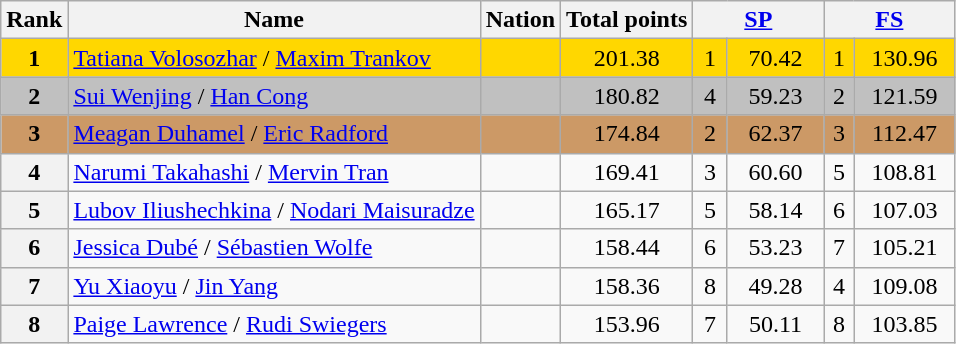<table class="wikitable sortable">
<tr>
<th>Rank</th>
<th>Name</th>
<th>Nation</th>
<th>Total points</th>
<th colspan="2" width="80px"><a href='#'>SP</a></th>
<th colspan="2" width="80px"><a href='#'>FS</a></th>
</tr>
<tr bgcolor="gold">
<td align="center"><strong>1</strong></td>
<td><a href='#'>Tatiana Volosozhar</a> / <a href='#'>Maxim Trankov</a></td>
<td></td>
<td align="center">201.38</td>
<td align="center">1</td>
<td align="center">70.42</td>
<td align="center">1</td>
<td align="center">130.96</td>
</tr>
<tr bgcolor="silver">
<td align="center"><strong>2</strong></td>
<td><a href='#'>Sui Wenjing</a> / <a href='#'>Han Cong</a></td>
<td></td>
<td align="center">180.82</td>
<td align="center">4</td>
<td align="center">59.23</td>
<td align="center">2</td>
<td align="center">121.59</td>
</tr>
<tr bgcolor="cc9966">
<td align="center"><strong>3</strong></td>
<td><a href='#'>Meagan Duhamel</a> / <a href='#'>Eric Radford</a></td>
<td></td>
<td align="center">174.84</td>
<td align="center">2</td>
<td align="center">62.37</td>
<td align="center">3</td>
<td align="center">112.47</td>
</tr>
<tr>
<th>4</th>
<td><a href='#'>Narumi Takahashi</a> / <a href='#'>Mervin Tran</a></td>
<td></td>
<td align="center">169.41</td>
<td align="center">3</td>
<td align="center">60.60</td>
<td align="center">5</td>
<td align="center">108.81</td>
</tr>
<tr>
<th>5</th>
<td><a href='#'>Lubov Iliushechkina</a> / <a href='#'>Nodari Maisuradze</a></td>
<td></td>
<td align="center">165.17</td>
<td align="center">5</td>
<td align="center">58.14</td>
<td align="center">6</td>
<td align="center">107.03</td>
</tr>
<tr>
<th>6</th>
<td><a href='#'>Jessica Dubé</a> / <a href='#'>Sébastien Wolfe</a></td>
<td></td>
<td align="center">158.44</td>
<td align="center">6</td>
<td align="center">53.23</td>
<td align="center">7</td>
<td align="center">105.21</td>
</tr>
<tr>
<th>7</th>
<td><a href='#'>Yu Xiaoyu</a> / <a href='#'>Jin Yang</a></td>
<td></td>
<td align="center">158.36</td>
<td align="center">8</td>
<td align="center">49.28</td>
<td align="center">4</td>
<td align="center">109.08</td>
</tr>
<tr>
<th>8</th>
<td><a href='#'>Paige Lawrence</a> / <a href='#'>Rudi Swiegers</a></td>
<td></td>
<td align="center">153.96</td>
<td align="center">7</td>
<td align="center">50.11</td>
<td align="center">8</td>
<td align="center">103.85</td>
</tr>
</table>
